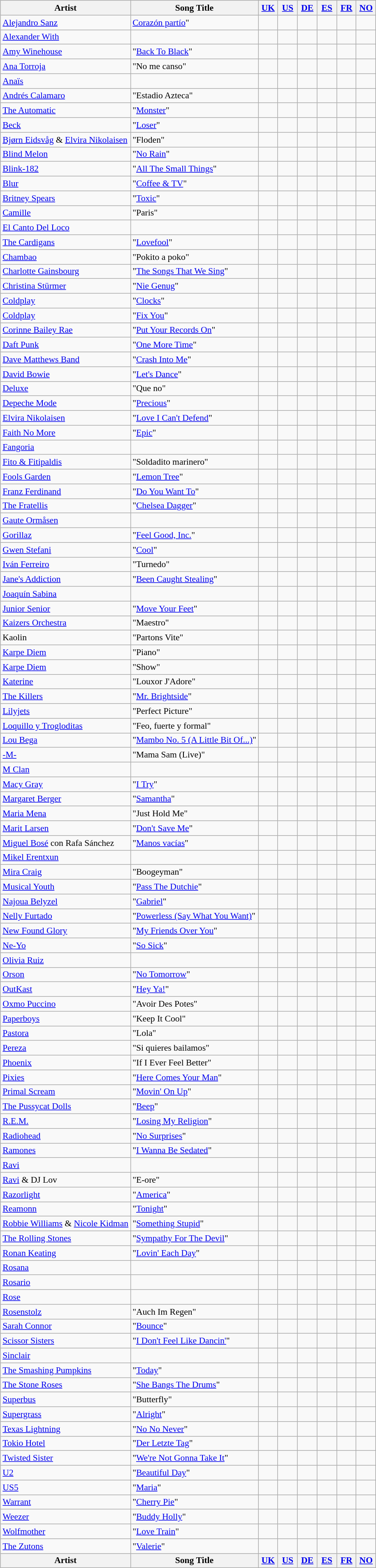<table class="wikitable sortable" style="font-size:90%; text-align:left; margin: 5px;">
<tr>
<th>Artist</th>
<th>Song Title</th>
<th width=25px><a href='#'>UK</a></th>
<th width=25px><a href='#'>US</a></th>
<th width=25px><a href='#'>DE</a></th>
<th width=25px><a href='#'>ES</a></th>
<th width=25px><a href='#'>FR</a></th>
<th width=25px><a href='#'>NO</a></th>
</tr>
<tr>
<td><a href='#'>Alejandro Sanz</a></td>
<td><a href='#'>Corazón partío</a>"</td>
<td></td>
<td></td>
<td></td>
<td></td>
<td></td>
<td></td>
</tr>
<tr>
<td><a href='#'>Alexander With</a></td>
<td></td>
<td></td>
<td></td>
<td></td>
<td></td>
<td></td>
<td></td>
</tr>
<tr>
<td><a href='#'>Amy Winehouse</a></td>
<td>"<a href='#'>Back To Black</a>"</td>
<td></td>
<td></td>
<td></td>
<td></td>
<td></td>
<td></td>
</tr>
<tr>
<td><a href='#'>Ana Torroja</a></td>
<td>"No me canso"</td>
<td></td>
<td></td>
<td></td>
<td></td>
<td></td>
<td></td>
</tr>
<tr>
<td><a href='#'>Anaïs</a></td>
<td></td>
<td></td>
<td></td>
<td></td>
<td></td>
<td></td>
<td></td>
</tr>
<tr>
<td><a href='#'>Andrés Calamaro</a></td>
<td>"Estadio Azteca"</td>
<td></td>
<td></td>
<td></td>
<td></td>
<td></td>
<td></td>
</tr>
<tr>
<td><a href='#'>The Automatic</a></td>
<td>"<a href='#'>Monster</a>"</td>
<td></td>
<td></td>
<td></td>
<td></td>
<td></td>
<td></td>
</tr>
<tr>
<td><a href='#'>Beck</a></td>
<td>"<a href='#'>Loser</a>"</td>
<td></td>
<td></td>
<td></td>
<td></td>
<td></td>
<td></td>
</tr>
<tr>
<td><a href='#'>Bjørn Eidsvåg</a> & <a href='#'>Elvira Nikolaisen</a></td>
<td>"Floden"</td>
<td></td>
<td></td>
<td></td>
<td></td>
<td></td>
<td></td>
</tr>
<tr>
<td><a href='#'>Blind Melon</a></td>
<td>"<a href='#'>No Rain</a>"</td>
<td></td>
<td></td>
<td></td>
<td></td>
<td></td>
<td></td>
</tr>
<tr>
<td><a href='#'>Blink-182</a></td>
<td>"<a href='#'>All The Small Things</a>"</td>
<td></td>
<td></td>
<td></td>
<td></td>
<td></td>
<td></td>
</tr>
<tr>
<td><a href='#'>Blur</a></td>
<td>"<a href='#'>Coffee & TV</a>"</td>
<td></td>
<td></td>
<td></td>
<td></td>
<td></td>
<td></td>
</tr>
<tr>
<td><a href='#'>Britney Spears</a></td>
<td>"<a href='#'>Toxic</a>"</td>
<td></td>
<td></td>
<td></td>
<td></td>
<td></td>
<td></td>
</tr>
<tr>
<td><a href='#'>Camille</a></td>
<td>"Paris"</td>
<td></td>
<td></td>
<td></td>
<td></td>
<td></td>
<td></td>
</tr>
<tr>
<td><a href='#'>El Canto Del Loco</a></td>
<td></td>
<td></td>
<td></td>
<td></td>
<td></td>
<td></td>
<td></td>
</tr>
<tr>
<td><a href='#'>The Cardigans</a></td>
<td>"<a href='#'>Lovefool</a>"</td>
<td></td>
<td></td>
<td></td>
<td></td>
<td></td>
<td></td>
</tr>
<tr>
<td><a href='#'>Chambao</a></td>
<td>"Pokito a poko"</td>
<td></td>
<td></td>
<td></td>
<td></td>
<td></td>
<td></td>
</tr>
<tr>
<td><a href='#'>Charlotte Gainsbourg</a></td>
<td>"<a href='#'>The Songs That We Sing</a>"</td>
<td></td>
<td></td>
<td></td>
<td></td>
<td></td>
<td></td>
</tr>
<tr>
<td><a href='#'>Christina Stürmer</a></td>
<td>"<a href='#'>Nie Genug</a>"</td>
<td></td>
<td></td>
<td></td>
<td></td>
<td></td>
<td></td>
</tr>
<tr>
<td><a href='#'>Coldplay</a></td>
<td>"<a href='#'>Clocks</a>"</td>
<td></td>
<td></td>
<td></td>
<td></td>
<td></td>
<td></td>
</tr>
<tr>
<td><a href='#'>Coldplay</a></td>
<td>"<a href='#'>Fix You</a>"</td>
<td></td>
<td></td>
<td></td>
<td></td>
<td></td>
<td></td>
</tr>
<tr>
<td><a href='#'>Corinne Bailey Rae</a></td>
<td>"<a href='#'>Put Your Records On</a>"</td>
<td></td>
<td></td>
<td></td>
<td></td>
<td></td>
<td></td>
</tr>
<tr>
<td><a href='#'>Daft Punk</a></td>
<td>"<a href='#'>One More Time</a>"</td>
<td></td>
<td></td>
<td></td>
<td></td>
<td></td>
<td></td>
</tr>
<tr>
<td><a href='#'>Dave Matthews Band</a></td>
<td>"<a href='#'>Crash Into Me</a>"</td>
<td></td>
<td></td>
<td></td>
<td></td>
<td></td>
<td></td>
</tr>
<tr>
<td><a href='#'>David Bowie</a></td>
<td>"<a href='#'>Let's Dance</a>"</td>
<td></td>
<td></td>
<td></td>
<td></td>
<td></td>
<td></td>
</tr>
<tr>
<td><a href='#'>Deluxe</a></td>
<td>"Que no"</td>
<td></td>
<td></td>
<td></td>
<td></td>
<td></td>
<td></td>
</tr>
<tr>
<td><a href='#'>Depeche Mode</a></td>
<td>"<a href='#'>Precious</a>"</td>
<td></td>
<td></td>
<td></td>
<td></td>
<td></td>
<td></td>
</tr>
<tr>
<td><a href='#'>Elvira Nikolaisen</a></td>
<td>"<a href='#'>Love I Can't Defend</a>"</td>
<td></td>
<td></td>
<td></td>
<td></td>
<td></td>
<td></td>
</tr>
<tr>
<td><a href='#'>Faith No More</a></td>
<td>"<a href='#'>Epic</a>"</td>
<td></td>
<td></td>
<td></td>
<td></td>
<td></td>
<td></td>
</tr>
<tr>
<td><a href='#'>Fangoria</a></td>
<td></td>
<td></td>
<td></td>
<td></td>
<td></td>
<td></td>
<td></td>
</tr>
<tr>
<td><a href='#'>Fito & Fitipaldis</a></td>
<td>"Soldadito marinero"</td>
<td></td>
<td></td>
<td></td>
<td></td>
<td></td>
<td></td>
</tr>
<tr>
<td><a href='#'>Fools Garden</a></td>
<td>"<a href='#'>Lemon Tree</a>"</td>
<td></td>
<td></td>
<td></td>
<td></td>
<td></td>
<td></td>
</tr>
<tr>
<td><a href='#'>Franz Ferdinand</a></td>
<td>"<a href='#'>Do You Want To</a>"</td>
<td></td>
<td></td>
<td></td>
<td></td>
<td></td>
<td></td>
</tr>
<tr>
<td><a href='#'>The Fratellis</a></td>
<td>"<a href='#'>Chelsea Dagger</a>"</td>
<td></td>
<td></td>
<td></td>
<td></td>
<td></td>
<td></td>
</tr>
<tr>
<td><a href='#'>Gaute Ormåsen</a></td>
<td></td>
<td></td>
<td></td>
<td></td>
<td></td>
<td></td>
<td></td>
</tr>
<tr>
<td><a href='#'>Gorillaz</a></td>
<td>"<a href='#'>Feel Good, Inc.</a>"</td>
<td></td>
<td></td>
<td></td>
<td></td>
<td></td>
<td></td>
</tr>
<tr>
<td><a href='#'>Gwen Stefani</a></td>
<td>"<a href='#'>Cool</a>"</td>
<td></td>
<td></td>
<td></td>
<td></td>
<td></td>
<td></td>
</tr>
<tr>
<td><a href='#'>Iván Ferreiro</a></td>
<td>"Turnedo"</td>
<td></td>
<td></td>
<td></td>
<td></td>
<td></td>
<td></td>
</tr>
<tr>
<td><a href='#'>Jane's Addiction</a></td>
<td>"<a href='#'>Been Caught Stealing</a>"</td>
<td></td>
<td></td>
<td></td>
<td></td>
<td></td>
<td></td>
</tr>
<tr>
<td><a href='#'>Joaquín Sabina</a></td>
<td></td>
<td></td>
<td></td>
<td></td>
<td></td>
<td></td>
<td></td>
</tr>
<tr>
<td><a href='#'>Junior Senior</a></td>
<td>"<a href='#'>Move Your Feet</a>"</td>
<td></td>
<td></td>
<td></td>
<td></td>
<td></td>
<td></td>
</tr>
<tr>
<td><a href='#'>Kaizers Orchestra</a></td>
<td>"Maestro"</td>
<td></td>
<td></td>
<td></td>
<td></td>
<td></td>
<td></td>
</tr>
<tr>
<td>Kaolin</td>
<td>"Partons Vite"</td>
<td></td>
<td></td>
<td></td>
<td></td>
<td></td>
<td></td>
</tr>
<tr>
<td><a href='#'>Karpe Diem</a></td>
<td>"Piano"</td>
<td></td>
<td></td>
<td></td>
<td></td>
<td></td>
<td></td>
</tr>
<tr>
<td><a href='#'>Karpe Diem</a></td>
<td>"Show"</td>
<td></td>
<td></td>
<td></td>
<td></td>
<td></td>
<td></td>
</tr>
<tr>
<td><a href='#'>Katerine</a></td>
<td>"Louxor J'Adore"</td>
<td></td>
<td></td>
<td></td>
<td></td>
<td></td>
<td></td>
</tr>
<tr>
<td><a href='#'>The Killers</a></td>
<td>"<a href='#'>Mr. Brightside</a>"</td>
<td></td>
<td></td>
<td></td>
<td></td>
<td></td>
<td></td>
</tr>
<tr>
<td><a href='#'>Lilyjets</a></td>
<td>"Perfect Picture"</td>
<td></td>
<td></td>
<td></td>
<td></td>
<td></td>
<td></td>
</tr>
<tr>
<td><a href='#'>Loquillo y Trogloditas</a></td>
<td>"Feo, fuerte y formal"</td>
<td></td>
<td></td>
<td></td>
<td></td>
<td></td>
<td></td>
</tr>
<tr>
<td><a href='#'>Lou Bega</a></td>
<td>"<a href='#'>Mambo No. 5 (A Little Bit Of...)</a>"</td>
<td></td>
<td></td>
<td></td>
<td></td>
<td></td>
<td></td>
</tr>
<tr>
<td><a href='#'>-M-</a></td>
<td>"Mama Sam (Live)"</td>
<td></td>
<td></td>
<td></td>
<td></td>
<td></td>
<td></td>
</tr>
<tr>
<td><a href='#'>M Clan</a></td>
<td></td>
<td></td>
<td></td>
<td></td>
<td></td>
<td></td>
<td></td>
</tr>
<tr>
<td><a href='#'>Macy Gray</a></td>
<td>"<a href='#'>I Try</a>"</td>
<td></td>
<td></td>
<td></td>
<td></td>
<td></td>
<td></td>
</tr>
<tr>
<td><a href='#'>Margaret Berger</a></td>
<td>"<a href='#'>Samantha</a>"</td>
<td></td>
<td></td>
<td></td>
<td></td>
<td></td>
<td></td>
</tr>
<tr>
<td><a href='#'>Maria Mena</a></td>
<td>"Just Hold Me"</td>
<td></td>
<td></td>
<td></td>
<td></td>
<td></td>
<td></td>
</tr>
<tr>
<td><a href='#'>Marit Larsen</a></td>
<td>"<a href='#'>Don't Save Me</a>"</td>
<td></td>
<td></td>
<td></td>
<td></td>
<td></td>
<td></td>
</tr>
<tr>
<td><a href='#'>Miguel Bosé</a> con Rafa Sánchez</td>
<td>"<a href='#'>Manos vacías</a>"</td>
<td></td>
<td></td>
<td></td>
<td></td>
<td></td>
<td></td>
</tr>
<tr>
<td><a href='#'>Mikel Erentxun</a></td>
<td></td>
<td></td>
<td></td>
<td></td>
<td></td>
<td></td>
<td></td>
</tr>
<tr>
<td><a href='#'>Mira Craig</a></td>
<td>"Boogeyman"</td>
<td></td>
<td></td>
<td></td>
<td></td>
<td></td>
<td></td>
</tr>
<tr>
<td><a href='#'>Musical Youth</a></td>
<td>"<a href='#'>Pass The Dutchie</a>"</td>
<td></td>
<td></td>
<td></td>
<td></td>
<td></td>
<td></td>
</tr>
<tr>
<td><a href='#'>Najoua Belyzel</a></td>
<td>"<a href='#'>Gabriel</a>"</td>
<td></td>
<td></td>
<td></td>
<td></td>
<td></td>
<td></td>
</tr>
<tr>
<td><a href='#'>Nelly Furtado</a></td>
<td>"<a href='#'>Powerless (Say What You Want)</a>"</td>
<td></td>
<td></td>
<td></td>
<td></td>
<td></td>
<td></td>
</tr>
<tr>
<td><a href='#'>New Found Glory</a></td>
<td>"<a href='#'>My Friends Over You</a>"</td>
<td></td>
<td></td>
<td></td>
<td></td>
<td></td>
<td></td>
</tr>
<tr>
<td><a href='#'>Ne-Yo</a></td>
<td>"<a href='#'>So Sick</a>"</td>
<td></td>
<td></td>
<td></td>
<td></td>
<td></td>
<td></td>
</tr>
<tr>
<td><a href='#'>Olivia Ruiz</a></td>
<td></td>
<td></td>
<td></td>
<td></td>
<td></td>
<td></td>
<td></td>
</tr>
<tr>
<td><a href='#'>Orson</a></td>
<td>"<a href='#'>No Tomorrow</a>"</td>
<td></td>
<td></td>
<td></td>
<td></td>
<td></td>
<td></td>
</tr>
<tr>
<td><a href='#'>OutKast</a></td>
<td>"<a href='#'>Hey Ya!</a>"</td>
<td></td>
<td></td>
<td></td>
<td></td>
<td></td>
<td></td>
</tr>
<tr>
<td><a href='#'>Oxmo Puccino</a></td>
<td>"Avoir Des Potes"</td>
<td></td>
<td></td>
<td></td>
<td></td>
<td></td>
<td></td>
</tr>
<tr>
<td><a href='#'>Paperboys</a></td>
<td>"Keep It Cool"</td>
<td></td>
<td></td>
<td></td>
<td></td>
<td></td>
<td></td>
</tr>
<tr>
<td><a href='#'>Pastora</a></td>
<td>"Lola"</td>
<td></td>
<td></td>
<td></td>
<td></td>
<td></td>
<td></td>
</tr>
<tr>
<td><a href='#'>Pereza</a></td>
<td>"Si quieres bailamos"</td>
<td></td>
<td></td>
<td></td>
<td></td>
<td></td>
<td></td>
</tr>
<tr>
<td><a href='#'>Phoenix</a></td>
<td>"If I Ever Feel Better"</td>
<td></td>
<td></td>
<td></td>
<td></td>
<td></td>
<td></td>
</tr>
<tr>
<td><a href='#'>Pixies</a></td>
<td>"<a href='#'>Here Comes Your Man</a>"</td>
<td></td>
<td></td>
<td></td>
<td></td>
<td></td>
<td></td>
</tr>
<tr>
<td><a href='#'>Primal Scream</a></td>
<td>"<a href='#'>Movin' On Up</a>"</td>
<td></td>
<td></td>
<td></td>
<td></td>
<td></td>
<td></td>
</tr>
<tr>
<td><a href='#'>The Pussycat Dolls</a></td>
<td>"<a href='#'>Beep</a>"</td>
<td></td>
<td></td>
<td></td>
<td></td>
<td></td>
<td></td>
</tr>
<tr>
<td><a href='#'>R.E.M.</a></td>
<td>"<a href='#'>Losing My Religion</a>"</td>
<td></td>
<td></td>
<td></td>
<td></td>
<td></td>
<td></td>
</tr>
<tr>
<td><a href='#'>Radiohead</a></td>
<td>"<a href='#'>No Surprises</a>"</td>
<td></td>
<td></td>
<td></td>
<td></td>
<td></td>
<td></td>
</tr>
<tr>
<td><a href='#'>Ramones</a></td>
<td>"<a href='#'>I Wanna Be Sedated</a>"</td>
<td></td>
<td></td>
<td></td>
<td></td>
<td></td>
<td></td>
</tr>
<tr>
<td><a href='#'>Ravi</a></td>
<td></td>
<td></td>
<td></td>
<td></td>
<td></td>
<td></td>
<td></td>
</tr>
<tr>
<td><a href='#'>Ravi</a> & DJ Lov</td>
<td>"E-ore"</td>
<td></td>
<td></td>
<td></td>
<td></td>
<td></td>
<td></td>
</tr>
<tr>
<td><a href='#'>Razorlight</a></td>
<td>"<a href='#'>America</a>"</td>
<td></td>
<td></td>
<td></td>
<td></td>
<td></td>
<td></td>
</tr>
<tr>
<td><a href='#'>Reamonn</a></td>
<td>"<a href='#'>Tonight</a>"</td>
<td></td>
<td></td>
<td></td>
<td></td>
<td></td>
<td></td>
</tr>
<tr>
<td><a href='#'>Robbie Williams</a> & <a href='#'>Nicole Kidman</a></td>
<td>"<a href='#'>Something Stupid</a>"</td>
<td></td>
<td></td>
<td></td>
<td></td>
<td></td>
<td></td>
</tr>
<tr>
<td><a href='#'>The Rolling Stones</a></td>
<td>"<a href='#'>Sympathy For The Devil</a>"</td>
<td></td>
<td></td>
<td></td>
<td></td>
<td></td>
<td></td>
</tr>
<tr>
<td><a href='#'>Ronan Keating</a></td>
<td>"<a href='#'>Lovin' Each Day</a>"</td>
<td></td>
<td></td>
<td></td>
<td></td>
<td></td>
<td></td>
</tr>
<tr>
<td><a href='#'>Rosana</a></td>
<td></td>
<td></td>
<td></td>
<td></td>
<td></td>
<td></td>
<td></td>
</tr>
<tr>
<td><a href='#'>Rosario</a></td>
<td></td>
<td></td>
<td></td>
<td></td>
<td></td>
<td></td>
<td></td>
</tr>
<tr>
<td><a href='#'>Rose</a></td>
<td></td>
<td></td>
<td></td>
<td></td>
<td></td>
<td></td>
<td></td>
</tr>
<tr>
<td><a href='#'>Rosenstolz</a></td>
<td>"Auch Im Regen"</td>
<td></td>
<td></td>
<td></td>
<td></td>
<td></td>
<td></td>
</tr>
<tr>
<td><a href='#'>Sarah Connor</a></td>
<td>"<a href='#'>Bounce</a>"</td>
<td></td>
<td></td>
<td></td>
<td></td>
<td></td>
<td></td>
</tr>
<tr>
<td><a href='#'>Scissor Sisters</a></td>
<td>"<a href='#'>I Don't Feel Like Dancin'</a>"</td>
<td></td>
<td></td>
<td></td>
<td></td>
<td></td>
<td></td>
</tr>
<tr>
<td><a href='#'>Sinclair</a></td>
<td></td>
<td></td>
<td></td>
<td></td>
<td></td>
<td></td>
<td></td>
</tr>
<tr>
<td><a href='#'>The Smashing Pumpkins</a></td>
<td>"<a href='#'>Today</a>"</td>
<td></td>
<td></td>
<td></td>
<td></td>
<td></td>
<td></td>
</tr>
<tr>
<td><a href='#'>The Stone Roses</a></td>
<td>"<a href='#'>She Bangs The Drums</a>"</td>
<td></td>
<td></td>
<td></td>
<td></td>
<td></td>
<td></td>
</tr>
<tr>
<td><a href='#'>Superbus</a></td>
<td>"Butterfly"</td>
<td></td>
<td></td>
<td></td>
<td></td>
<td></td>
<td></td>
</tr>
<tr>
<td><a href='#'>Supergrass</a></td>
<td>"<a href='#'>Alright</a>"</td>
<td></td>
<td></td>
<td></td>
<td></td>
<td></td>
<td></td>
</tr>
<tr>
<td><a href='#'>Texas Lightning</a></td>
<td>"<a href='#'>No No Never</a>"</td>
<td></td>
<td></td>
<td></td>
<td></td>
<td></td>
<td></td>
</tr>
<tr>
<td><a href='#'>Tokio Hotel</a></td>
<td>"<a href='#'>Der Letzte Tag</a>"</td>
<td></td>
<td></td>
<td></td>
<td></td>
<td></td>
<td></td>
</tr>
<tr>
<td><a href='#'>Twisted Sister</a></td>
<td>"<a href='#'>We're Not Gonna Take It</a>"</td>
<td></td>
<td></td>
<td></td>
<td></td>
<td></td>
<td></td>
</tr>
<tr>
<td><a href='#'>U2</a></td>
<td>"<a href='#'>Beautiful Day</a>"</td>
<td></td>
<td></td>
<td></td>
<td></td>
<td></td>
<td></td>
</tr>
<tr>
<td><a href='#'>US5</a></td>
<td>"<a href='#'>Maria</a>"</td>
<td></td>
<td></td>
<td></td>
<td></td>
<td></td>
<td></td>
</tr>
<tr>
<td><a href='#'>Warrant</a></td>
<td>"<a href='#'>Cherry Pie</a>"</td>
<td></td>
<td></td>
<td></td>
<td></td>
<td></td>
<td></td>
</tr>
<tr>
<td><a href='#'>Weezer</a></td>
<td>"<a href='#'>Buddy Holly</a>"</td>
<td></td>
<td></td>
<td></td>
<td></td>
<td></td>
<td></td>
</tr>
<tr>
<td><a href='#'>Wolfmother</a></td>
<td>"<a href='#'>Love Train</a>"</td>
<td></td>
<td></td>
<td></td>
<td></td>
<td></td>
<td></td>
</tr>
<tr>
<td><a href='#'>The Zutons</a></td>
<td>"<a href='#'>Valerie</a>"</td>
<td></td>
<td></td>
<td></td>
<td></td>
<td></td>
<td></td>
</tr>
<tr class="sortbottom">
<th>Artist</th>
<th>Song Title</th>
<th><a href='#'>UK</a></th>
<th><a href='#'>US</a></th>
<th><a href='#'>DE</a></th>
<th><a href='#'>ES</a></th>
<th><a href='#'>FR</a></th>
<th><a href='#'>NO</a></th>
</tr>
</table>
